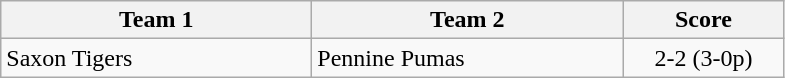<table class="wikitable" style="text-align:centre; margin-right:2em;">
<tr>
<th width=200>Team 1</th>
<th width=200>Team 2</th>
<th width=100>Score</th>
</tr>
<tr>
<td>Saxon Tigers</td>
<td>Pennine Pumas</td>
<td align=center>2-2 (3-0p)</td>
</tr>
</table>
